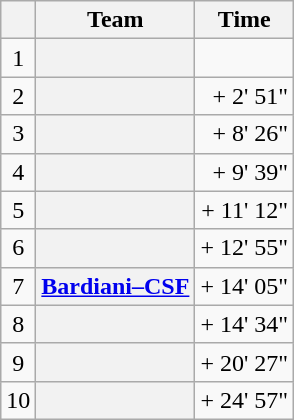<table class="wikitable plainrowheaders">
<tr>
<th></th>
<th>Team</th>
<th>Time</th>
</tr>
<tr>
<td style="text-align:center;">1</td>
<th scope="row"></th>
<td align=right><strong></strong></td>
</tr>
<tr>
<td style="text-align:center;">2</td>
<th scope="row"></th>
<td align=right>+ 2' 51"</td>
</tr>
<tr>
<td style="text-align:center;">3</td>
<th scope="row"></th>
<td align=right>+ 8' 26"</td>
</tr>
<tr>
<td style="text-align:center;">4</td>
<th scope="row"></th>
<td align=right>+ 9' 39"</td>
</tr>
<tr>
<td style="text-align:center;">5</td>
<th scope="row"></th>
<td align=right>+ 11' 12"</td>
</tr>
<tr>
<td style="text-align:center;">6</td>
<th scope="row"></th>
<td align=right>+ 12' 55"</td>
</tr>
<tr>
<td style="text-align:center;">7</td>
<th scope="row"><a href='#'>Bardiani–CSF</a></th>
<td align=right>+ 14' 05"</td>
</tr>
<tr>
<td style="text-align:center;">8</td>
<th scope="row"></th>
<td align=right>+ 14' 34"</td>
</tr>
<tr>
<td style="text-align:center;">9</td>
<th scope="row"></th>
<td align=right>+ 20' 27"</td>
</tr>
<tr>
<td style="text-align:center;">10</td>
<th scope="row"></th>
<td align=right>+ 24' 57"</td>
</tr>
</table>
